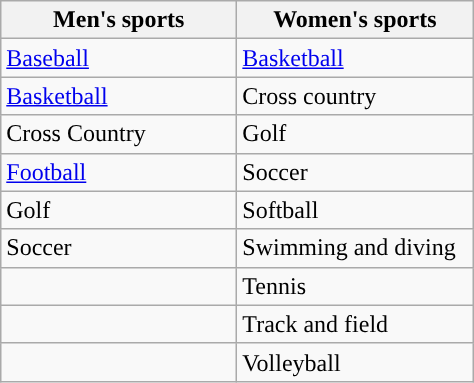<table class="wikitable" style="text-align: ">
<tr>
<th width="150px">Men's sports</th>
<th width="150px">Women's sports</th>
</tr>
<tr>
<td><a href='#'>Baseball</a></td>
<td><a href='#'>Basketball</a></td>
</tr>
<tr>
<td><a href='#'>Basketball</a></td>
<td>Cross country</td>
</tr>
<tr>
<td>Cross Country</td>
<td>Golf</td>
</tr>
<tr>
<td><a href='#'>Football</a></td>
<td>Soccer</td>
</tr>
<tr>
<td>Golf</td>
<td>Softball</td>
</tr>
<tr>
<td>Soccer</td>
<td>Swimming and diving</td>
</tr>
<tr>
<td></td>
<td>Tennis</td>
</tr>
<tr>
<td></td>
<td>Track and field</td>
</tr>
<tr>
<td></td>
<td>Volleyball</td>
</tr>
</table>
